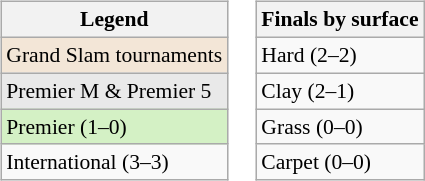<table>
<tr valign=top>
<td><br><table class="wikitable" style="font-size:90%">
<tr>
<th>Legend</th>
</tr>
<tr style="background:#f3e6d7;">
<td>Grand Slam tournaments</td>
</tr>
<tr style="background:#e9e9e9;">
<td>Premier M & Premier 5</td>
</tr>
<tr style="background:#d4f1c5;">
<td>Premier (1–0)</td>
</tr>
<tr>
<td>International (3–3)</td>
</tr>
</table>
</td>
<td><br><table class="wikitable" style="font-size:90%">
<tr>
<th>Finals by surface</th>
</tr>
<tr>
<td>Hard (2–2)</td>
</tr>
<tr>
<td>Clay (2–1)</td>
</tr>
<tr>
<td>Grass (0–0)</td>
</tr>
<tr>
<td>Carpet (0–0)</td>
</tr>
</table>
</td>
</tr>
</table>
